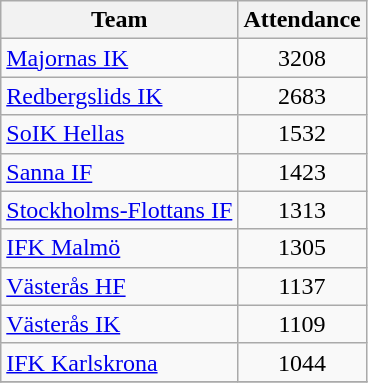<table class="wikitable sortable">
<tr>
<th>Team</th>
<th>Attendance</th>
</tr>
<tr>
<td><a href='#'>Majornas IK</a></td>
<td align=center>3208</td>
</tr>
<tr>
<td><a href='#'>Redbergslids IK</a></td>
<td align=center>2683</td>
</tr>
<tr>
<td><a href='#'>SoIK Hellas</a></td>
<td align=center>1532</td>
</tr>
<tr>
<td><a href='#'>Sanna IF</a></td>
<td align=center>1423</td>
</tr>
<tr>
<td><a href='#'>Stockholms-Flottans IF</a></td>
<td align=center>1313</td>
</tr>
<tr>
<td><a href='#'>IFK Malmö</a></td>
<td align=center>1305</td>
</tr>
<tr>
<td><a href='#'>Västerås HF</a></td>
<td align=center>1137</td>
</tr>
<tr>
<td><a href='#'>Västerås IK</a></td>
<td align=center>1109</td>
</tr>
<tr>
<td><a href='#'>IFK Karlskrona</a></td>
<td align=center>1044</td>
</tr>
<tr>
</tr>
</table>
